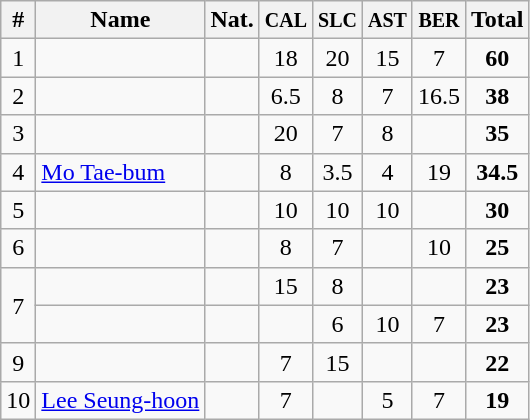<table class="wikitable sortable" style="text-align:center;">
<tr>
<th>#</th>
<th>Name</th>
<th>Nat.</th>
<th><small>CAL</small></th>
<th><small>SLC</small></th>
<th><small>AST</small></th>
<th><small>BER</small></th>
<th>Total</th>
</tr>
<tr>
<td>1</td>
<td align=left></td>
<td></td>
<td>18</td>
<td>20</td>
<td>15</td>
<td>7</td>
<td><strong>60</strong></td>
</tr>
<tr>
<td>2</td>
<td align=left></td>
<td></td>
<td>6.5</td>
<td>8</td>
<td>7</td>
<td>16.5</td>
<td><strong>38</strong></td>
</tr>
<tr>
<td>3</td>
<td align=left></td>
<td></td>
<td>20</td>
<td>7</td>
<td>8</td>
<td></td>
<td><strong>35</strong></td>
</tr>
<tr>
<td>4</td>
<td align=left><a href='#'>Mo Tae-bum</a></td>
<td></td>
<td>8</td>
<td>3.5</td>
<td>4</td>
<td>19</td>
<td><strong>34.5 </strong></td>
</tr>
<tr>
<td>5</td>
<td align=left></td>
<td></td>
<td>10</td>
<td>10</td>
<td>10</td>
<td></td>
<td><strong>30</strong></td>
</tr>
<tr>
<td>6</td>
<td align=left></td>
<td></td>
<td>8</td>
<td>7</td>
<td></td>
<td>10</td>
<td><strong>25</strong></td>
</tr>
<tr>
<td rowspan=2>7</td>
<td align=left></td>
<td></td>
<td>15</td>
<td>8</td>
<td></td>
<td></td>
<td><strong>23</strong></td>
</tr>
<tr>
<td align=left></td>
<td></td>
<td></td>
<td>6</td>
<td>10</td>
<td>7</td>
<td><strong>23</strong></td>
</tr>
<tr>
<td>9</td>
<td align=left></td>
<td></td>
<td>7</td>
<td>15</td>
<td></td>
<td></td>
<td><strong>22</strong></td>
</tr>
<tr>
<td>10</td>
<td align=left><a href='#'>Lee Seung-hoon</a></td>
<td></td>
<td>7</td>
<td></td>
<td>5</td>
<td>7</td>
<td><strong>19</strong></td>
</tr>
</table>
